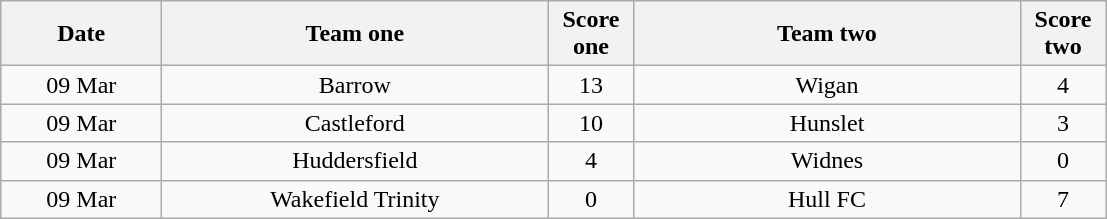<table class="wikitable" style="text-align: center">
<tr>
<th width=100>Date</th>
<th width=250>Team one</th>
<th width=50>Score one</th>
<th width=250>Team two</th>
<th width=50>Score two</th>
</tr>
<tr>
<td>09 Mar</td>
<td>Barrow</td>
<td>13</td>
<td>Wigan</td>
<td>4</td>
</tr>
<tr>
<td>09 Mar</td>
<td>Castleford</td>
<td>10</td>
<td>Hunslet</td>
<td>3</td>
</tr>
<tr>
<td>09 Mar</td>
<td>Huddersfield</td>
<td>4</td>
<td>Widnes</td>
<td>0</td>
</tr>
<tr>
<td>09 Mar</td>
<td>Wakefield Trinity</td>
<td>0</td>
<td>Hull FC</td>
<td>7</td>
</tr>
</table>
